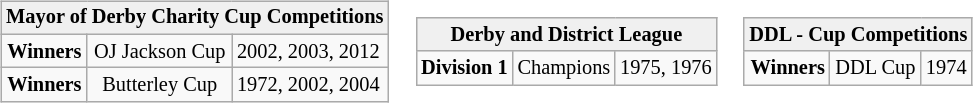<table>
<tr>
<td><br><table class="wikitable" style="font-size:85%">
<tr>
<td colspan="3" style="text-align: center; font-weight: bold;" bgcolor="#f0f0f0" ;>Mayor of Derby Charity Cup Competitions</td>
</tr>
<tr>
<td style="text-align: center; font-weight: bold;">Winners</td>
<td style="text-align: center;">OJ Jackson Cup</td>
<td>2002, 2003, 2012</td>
</tr>
<tr>
<td style="text-align: center; font-weight: bold;">Winners</td>
<td style="text-align: center;">Butterley Cup</td>
<td>1972, 2002, 2004</td>
</tr>
</table>
</td>
<td><br><table class="wikitable" style="font-size:85%">
<tr>
<td colspan="3" style="text-align: center; font-weight: bold;" bgcolor="#f0f0f0" ;>Derby and District League</td>
</tr>
<tr>
<td style="text-align: right; font-weight: bold;">Division 1</td>
<td style="text-align: center;">Champions</td>
<td>1975, 1976</td>
</tr>
</table>
</td>
<td><br><table class="wikitable" style="font-size:85%">
<tr>
<td colspan="3" style="text-align: center; font-weight: bold;" bgcolor="#f0f0f0" ;>DDL - Cup Competitions</td>
</tr>
<tr>
<td style="text-align: right; font-weight: bold;">Winners</td>
<td style="text-align: center;">DDL Cup</td>
<td>1974</td>
</tr>
</table>
</td>
</tr>
</table>
